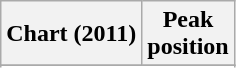<table class="wikitable sortable plainrowheaders">
<tr>
<th>Chart (2011)</th>
<th>Peak <br> position</th>
</tr>
<tr>
</tr>
<tr>
</tr>
</table>
